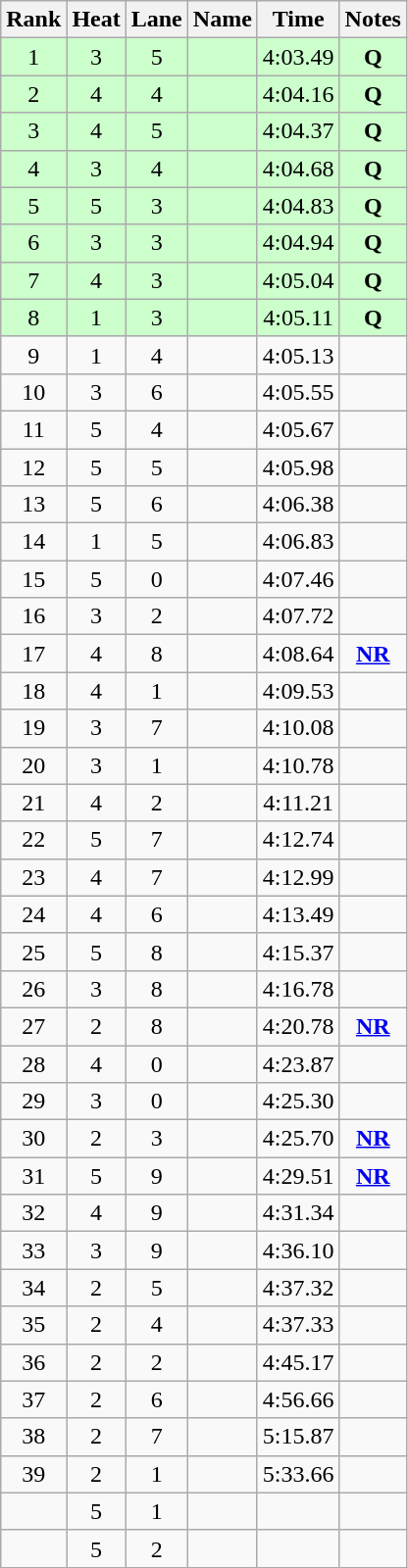<table class="wikitable sortable" style="text-align:center">
<tr>
<th>Rank</th>
<th>Heat</th>
<th>Lane</th>
<th>Name</th>
<th>Time</th>
<th>Notes</th>
</tr>
<tr bgcolor=ccffcc>
<td>1</td>
<td>3</td>
<td>5</td>
<td align=left></td>
<td>4:03.49</td>
<td><strong>Q</strong></td>
</tr>
<tr bgcolor=ccffcc>
<td>2</td>
<td>4</td>
<td>4</td>
<td align=left></td>
<td>4:04.16</td>
<td><strong>Q</strong></td>
</tr>
<tr bgcolor=ccffcc>
<td>3</td>
<td>4</td>
<td>5</td>
<td align=left></td>
<td>4:04.37</td>
<td><strong>Q</strong></td>
</tr>
<tr bgcolor=ccffcc>
<td>4</td>
<td>3</td>
<td>4</td>
<td align=left></td>
<td>4:04.68</td>
<td><strong>Q</strong></td>
</tr>
<tr bgcolor=ccffcc>
<td>5</td>
<td>5</td>
<td>3</td>
<td align=left></td>
<td>4:04.83</td>
<td><strong>Q</strong></td>
</tr>
<tr bgcolor=ccffcc>
<td>6</td>
<td>3</td>
<td>3</td>
<td align=left></td>
<td>4:04.94</td>
<td><strong>Q</strong></td>
</tr>
<tr bgcolor=ccffcc>
<td>7</td>
<td>4</td>
<td>3</td>
<td align=left></td>
<td>4:05.04</td>
<td><strong>Q</strong></td>
</tr>
<tr bgcolor=ccffcc>
<td>8</td>
<td>1</td>
<td>3</td>
<td align=left></td>
<td>4:05.11</td>
<td><strong>Q</strong></td>
</tr>
<tr>
<td>9</td>
<td>1</td>
<td>4</td>
<td align=left></td>
<td>4:05.13</td>
<td></td>
</tr>
<tr>
<td>10</td>
<td>3</td>
<td>6</td>
<td align=left></td>
<td>4:05.55</td>
<td></td>
</tr>
<tr>
<td>11</td>
<td>5</td>
<td>4</td>
<td align=left></td>
<td>4:05.67</td>
<td></td>
</tr>
<tr>
<td>12</td>
<td>5</td>
<td>5</td>
<td align=left></td>
<td>4:05.98</td>
<td></td>
</tr>
<tr>
<td>13</td>
<td>5</td>
<td>6</td>
<td align=left></td>
<td>4:06.38</td>
<td></td>
</tr>
<tr>
<td>14</td>
<td>1</td>
<td>5</td>
<td align=left></td>
<td>4:06.83</td>
<td></td>
</tr>
<tr>
<td>15</td>
<td>5</td>
<td>0</td>
<td align=left></td>
<td>4:07.46</td>
<td></td>
</tr>
<tr>
<td>16</td>
<td>3</td>
<td>2</td>
<td align=left></td>
<td>4:07.72</td>
<td></td>
</tr>
<tr>
<td>17</td>
<td>4</td>
<td>8</td>
<td align=left></td>
<td>4:08.64</td>
<td><strong><a href='#'>NR</a></strong></td>
</tr>
<tr>
<td>18</td>
<td>4</td>
<td>1</td>
<td align=left></td>
<td>4:09.53</td>
<td></td>
</tr>
<tr>
<td>19</td>
<td>3</td>
<td>7</td>
<td align=left></td>
<td>4:10.08</td>
<td></td>
</tr>
<tr>
<td>20</td>
<td>3</td>
<td>1</td>
<td align=left></td>
<td>4:10.78</td>
<td></td>
</tr>
<tr>
<td>21</td>
<td>4</td>
<td>2</td>
<td align=left></td>
<td>4:11.21</td>
<td></td>
</tr>
<tr>
<td>22</td>
<td>5</td>
<td>7</td>
<td align=left></td>
<td>4:12.74</td>
<td></td>
</tr>
<tr>
<td>23</td>
<td>4</td>
<td>7</td>
<td align=left></td>
<td>4:12.99</td>
<td></td>
</tr>
<tr>
<td>24</td>
<td>4</td>
<td>6</td>
<td align=left></td>
<td>4:13.49</td>
<td></td>
</tr>
<tr>
<td>25</td>
<td>5</td>
<td>8</td>
<td align=left></td>
<td>4:15.37</td>
<td></td>
</tr>
<tr>
<td>26</td>
<td>3</td>
<td>8</td>
<td align=left></td>
<td>4:16.78</td>
<td></td>
</tr>
<tr>
<td>27</td>
<td>2</td>
<td>8</td>
<td align=left></td>
<td>4:20.78</td>
<td><strong><a href='#'>NR</a></strong></td>
</tr>
<tr>
<td>28</td>
<td>4</td>
<td>0</td>
<td align=left></td>
<td>4:23.87</td>
<td></td>
</tr>
<tr>
<td>29</td>
<td>3</td>
<td>0</td>
<td align=left></td>
<td>4:25.30</td>
<td></td>
</tr>
<tr>
<td>30</td>
<td>2</td>
<td>3</td>
<td align=left></td>
<td>4:25.70</td>
<td><strong><a href='#'>NR</a></strong></td>
</tr>
<tr>
<td>31</td>
<td>5</td>
<td>9</td>
<td align=left></td>
<td>4:29.51</td>
<td><strong><a href='#'>NR</a></strong></td>
</tr>
<tr>
<td>32</td>
<td>4</td>
<td>9</td>
<td align=left></td>
<td>4:31.34</td>
<td></td>
</tr>
<tr>
<td>33</td>
<td>3</td>
<td>9</td>
<td align=left></td>
<td>4:36.10</td>
<td></td>
</tr>
<tr>
<td>34</td>
<td>2</td>
<td>5</td>
<td align=left></td>
<td>4:37.32</td>
<td></td>
</tr>
<tr>
<td>35</td>
<td>2</td>
<td>4</td>
<td align=left></td>
<td>4:37.33</td>
<td></td>
</tr>
<tr>
<td>36</td>
<td>2</td>
<td>2</td>
<td align=left></td>
<td>4:45.17</td>
<td></td>
</tr>
<tr>
<td>37</td>
<td>2</td>
<td>6</td>
<td align=left></td>
<td>4:56.66</td>
<td></td>
</tr>
<tr>
<td>38</td>
<td>2</td>
<td>7</td>
<td align=left></td>
<td>5:15.87</td>
<td></td>
</tr>
<tr>
<td>39</td>
<td>2</td>
<td>1</td>
<td align=left></td>
<td>5:33.66</td>
<td></td>
</tr>
<tr>
<td></td>
<td>5</td>
<td>1</td>
<td align=left></td>
<td></td>
<td></td>
</tr>
<tr>
<td></td>
<td>5</td>
<td>2</td>
<td align=left></td>
<td></td>
<td></td>
</tr>
</table>
